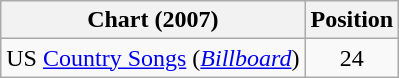<table class="wikitable sortable">
<tr>
<th scope="col">Chart (2007)</th>
<th scope="col">Position</th>
</tr>
<tr>
<td>US <a href='#'>Country Songs</a> (<em><a href='#'>Billboard</a></em>)</td>
<td align="center">24</td>
</tr>
</table>
